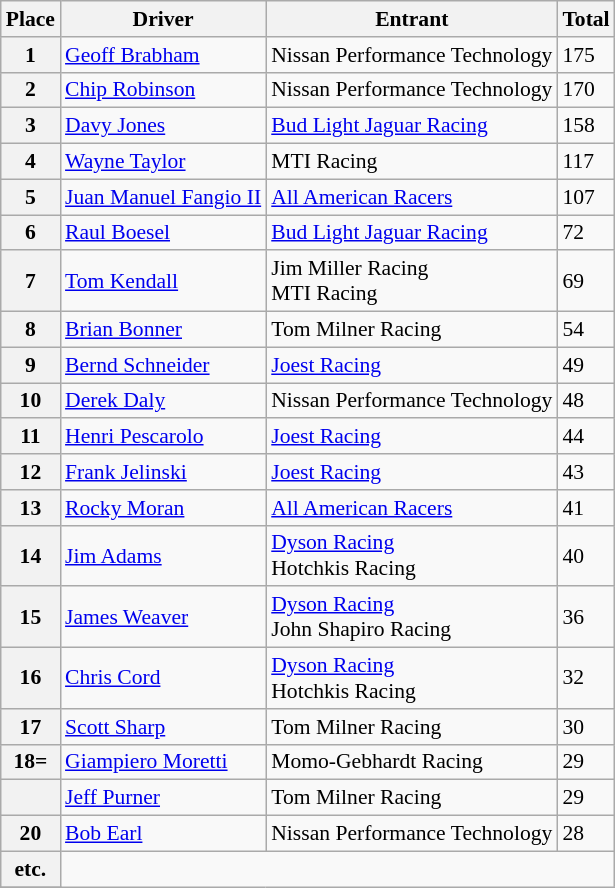<table class="wikitable" style="font-size: 90%;">
<tr>
<th>Place</th>
<th>Driver</th>
<th>Entrant</th>
<th>Total</th>
</tr>
<tr>
<th>1</th>
<td> <a href='#'>Geoff Brabham</a></td>
<td>Nissan Performance Technology</td>
<td>175</td>
</tr>
<tr>
<th>2</th>
<td> <a href='#'>Chip Robinson</a></td>
<td>Nissan Performance Technology</td>
<td>170</td>
</tr>
<tr>
<th>3</th>
<td> <a href='#'>Davy Jones</a></td>
<td><a href='#'>Bud Light Jaguar Racing</a></td>
<td>158</td>
</tr>
<tr>
<th>4</th>
<td> <a href='#'>Wayne Taylor</a></td>
<td>MTI Racing</td>
<td>117</td>
</tr>
<tr>
<th>5</th>
<td> <a href='#'>Juan Manuel Fangio II</a></td>
<td><a href='#'>All American Racers</a></td>
<td>107</td>
</tr>
<tr>
<th>6</th>
<td> <a href='#'>Raul Boesel</a></td>
<td><a href='#'>Bud Light Jaguar Racing</a></td>
<td>72</td>
</tr>
<tr>
<th>7</th>
<td> <a href='#'>Tom Kendall</a></td>
<td>Jim Miller Racing<br>MTI Racing</td>
<td>69</td>
</tr>
<tr>
<th>8</th>
<td> <a href='#'>Brian Bonner</a></td>
<td>Tom Milner Racing</td>
<td>54</td>
</tr>
<tr>
<th>9</th>
<td> <a href='#'>Bernd Schneider</a></td>
<td><a href='#'>Joest Racing</a></td>
<td>49</td>
</tr>
<tr>
<th>10</th>
<td> <a href='#'>Derek Daly</a></td>
<td>Nissan Performance Technology</td>
<td>48</td>
</tr>
<tr>
<th>11</th>
<td> <a href='#'>Henri Pescarolo</a></td>
<td><a href='#'>Joest Racing</a></td>
<td>44</td>
</tr>
<tr>
<th>12</th>
<td> <a href='#'>Frank Jelinski</a></td>
<td><a href='#'>Joest Racing</a></td>
<td>43</td>
</tr>
<tr>
<th>13</th>
<td> <a href='#'>Rocky Moran</a></td>
<td><a href='#'>All American Racers</a></td>
<td>41</td>
</tr>
<tr>
<th>14</th>
<td> <a href='#'>Jim Adams</a></td>
<td><a href='#'>Dyson Racing</a><br>Hotchkis Racing</td>
<td>40</td>
</tr>
<tr>
<th>15</th>
<td> <a href='#'>James Weaver</a></td>
<td><a href='#'>Dyson Racing</a><br>John Shapiro Racing</td>
<td>36</td>
</tr>
<tr>
<th>16</th>
<td> <a href='#'>Chris Cord</a></td>
<td><a href='#'>Dyson Racing</a><br>Hotchkis Racing</td>
<td>32</td>
</tr>
<tr>
<th>17</th>
<td> <a href='#'>Scott Sharp</a></td>
<td>Tom Milner Racing</td>
<td>30</td>
</tr>
<tr>
<th>18=</th>
<td> <a href='#'>Giampiero Moretti</a></td>
<td>Momo-Gebhardt Racing</td>
<td>29</td>
</tr>
<tr>
<th></th>
<td> <a href='#'>Jeff Purner</a></td>
<td>Tom Milner Racing</td>
<td>29</td>
</tr>
<tr>
<th>20</th>
<td> <a href='#'>Bob Earl</a></td>
<td>Nissan Performance Technology</td>
<td>28</td>
</tr>
<tr>
<th>etc.</th>
</tr>
<tr>
</tr>
</table>
